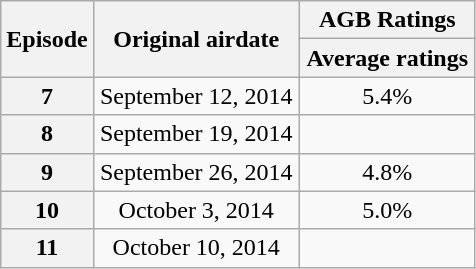<table class=wikitable style="text-align:center">
<tr>
<th rowspan="2" width=40>Episode</th>
<th rowspan="2" width=130>Original airdate</th>
<th width=110>AGB Ratings</th>
</tr>
<tr>
<th colspan="2">Average ratings</th>
</tr>
<tr>
<th>7</th>
<td>September 12, 2014</td>
<td>5.4%</td>
</tr>
<tr>
<th>8</th>
<td>September 19, 2014</td>
<td></td>
</tr>
<tr>
<th>9</th>
<td>September 26, 2014</td>
<td>4.8%</td>
</tr>
<tr>
<th>10</th>
<td>October 3, 2014</td>
<td>5.0%</td>
</tr>
<tr>
<th>11</th>
<td>October 10, 2014</td>
<td></td>
</tr>
</table>
